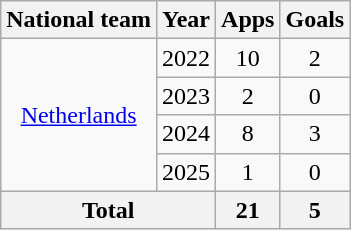<table class="wikitable" style="text-align:center">
<tr>
<th>National team</th>
<th>Year</th>
<th>Apps</th>
<th>Goals</th>
</tr>
<tr>
<td rowspan="4"><a href='#'>Netherlands</a></td>
<td>2022</td>
<td>10</td>
<td>2</td>
</tr>
<tr>
<td>2023</td>
<td>2</td>
<td>0</td>
</tr>
<tr>
<td>2024</td>
<td>8</td>
<td>3</td>
</tr>
<tr>
<td>2025</td>
<td>1</td>
<td>0</td>
</tr>
<tr>
<th colspan="2">Total</th>
<th>21</th>
<th>5</th>
</tr>
</table>
